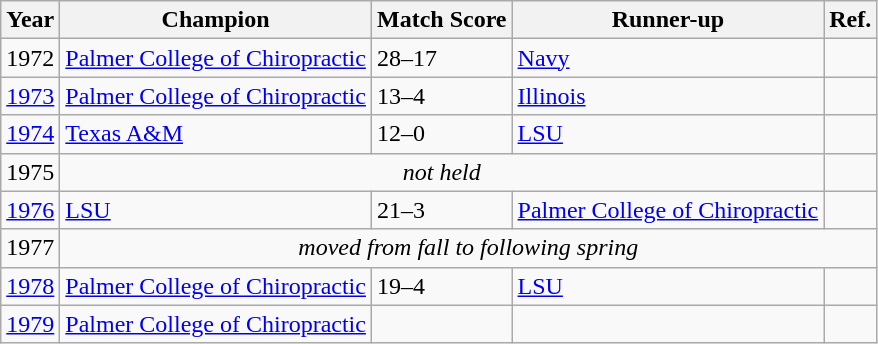<table class="wikitable">
<tr>
<th>Year</th>
<th>Champion</th>
<th>Match Score</th>
<th>Runner-up</th>
<th>Ref.</th>
</tr>
<tr>
<td>1972</td>
<td><a href='#'>Palmer College of Chiropractic</a></td>
<td>28–17</td>
<td><a href='#'>Navy</a></td>
<td></td>
</tr>
<tr>
<td><a href='#'>1973</a></td>
<td><a href='#'>Palmer College of Chiropractic</a></td>
<td>13–4</td>
<td><a href='#'>Illinois</a></td>
<td></td>
</tr>
<tr>
<td><a href='#'>1974</a></td>
<td><a href='#'>Texas A&M</a></td>
<td>12–0</td>
<td><a href='#'>LSU</a></td>
<td></td>
</tr>
<tr>
<td>1975</td>
<td align=center colspan="3"><em>not held</em></td>
<td></td>
</tr>
<tr>
<td><a href='#'>1976</a></td>
<td><a href='#'>LSU</a></td>
<td>21–3</td>
<td><a href='#'>Palmer College of Chiropractic</a></td>
<td></td>
</tr>
<tr>
<td>1977</td>
<td align=center colspan="4"><em>moved from fall to following spring</em></td>
</tr>
<tr>
<td><a href='#'>1978</a></td>
<td><a href='#'>Palmer College of Chiropractic</a></td>
<td>19–4</td>
<td><a href='#'>LSU</a></td>
<td></td>
</tr>
<tr>
<td><a href='#'>1979</a></td>
<td><a href='#'>Palmer College of Chiropractic</a></td>
<td></td>
<td></td>
<td></td>
</tr>
</table>
